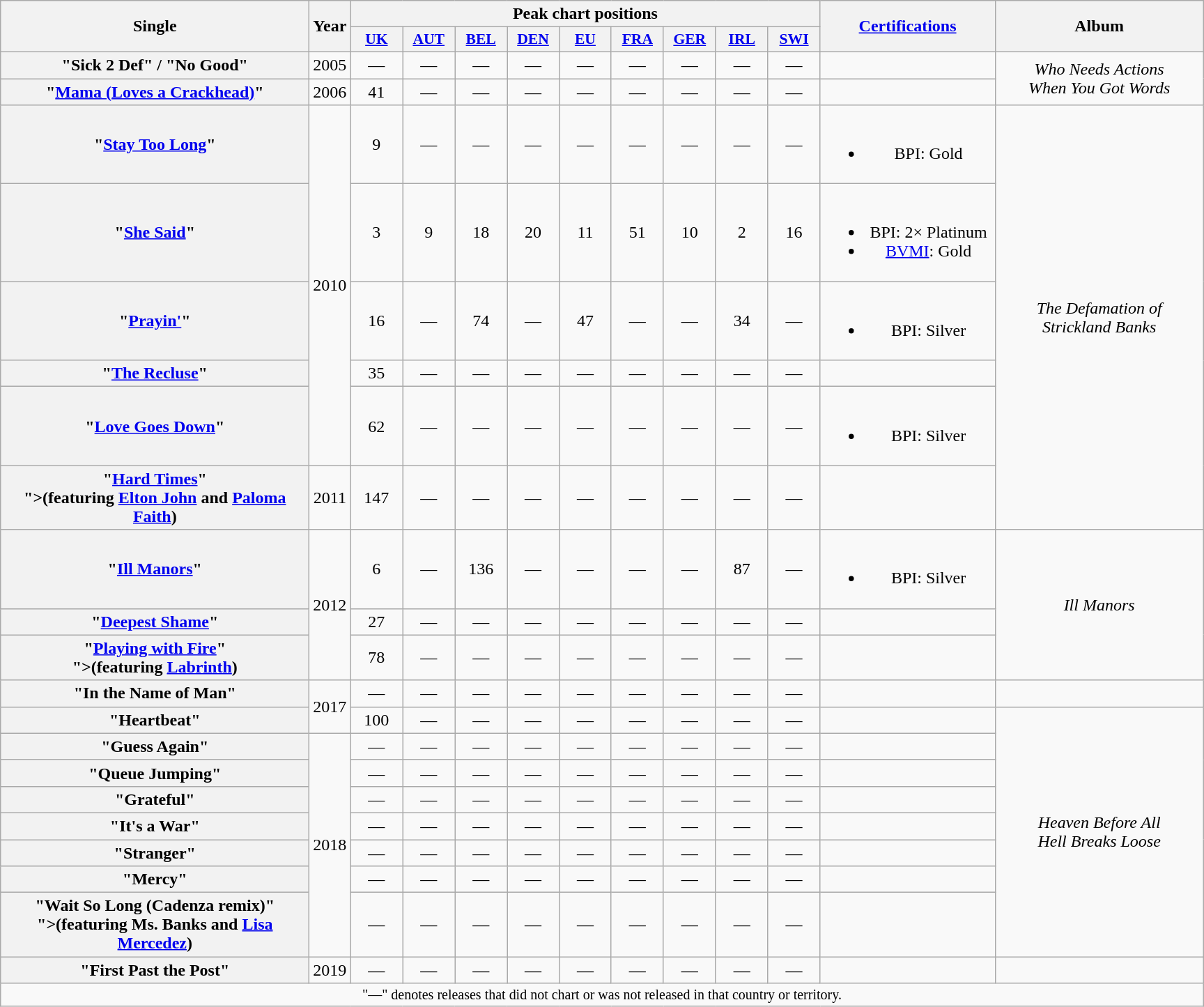<table class="wikitable plainrowheaders" style="text-align:center;" border="1">
<tr>
<th scope="col" rowspan="2" style="width:18em;">Single</th>
<th scope="col" rowspan="2">Year</th>
<th scope="col" colspan="9">Peak chart positions</th>
<th scope="col" rowspan="2" style="width:10em;"><a href='#'>Certifications</a><br></th>
<th scope="col" rowspan="2" style="width:12em;">Album</th>
</tr>
<tr>
<th scope="col" style="width:3em;font-size:90%;"><a href='#'>UK</a><br></th>
<th scope="col" style="width:3em;font-size:90%;"><a href='#'>AUT</a><br></th>
<th scope="col" style="width:3em;font-size:90%;"><a href='#'>BEL</a><br></th>
<th scope="col" style="width:3em;font-size:90%;"><a href='#'>DEN</a><br></th>
<th scope="col" style="width:3em;font-size:90%;"><a href='#'>EU</a><br></th>
<th scope="col" style="width:3em;font-size:90%;"><a href='#'>FRA</a><br></th>
<th scope="col" style="width:3em;font-size:90%;"><a href='#'>GER</a><br></th>
<th scope="col" style="width:3em;font-size:90%;"><a href='#'>IRL</a><br></th>
<th scope="col" style="width:3em;font-size:90%;"><a href='#'>SWI</a><br></th>
</tr>
<tr>
<th scope="row">"Sick 2 Def" / "No Good"</th>
<td>2005</td>
<td>—</td>
<td>—</td>
<td>—</td>
<td>—</td>
<td>—</td>
<td>—</td>
<td>—</td>
<td>—</td>
<td>—</td>
<td></td>
<td rowspan="2"><em>Who Needs Actions<br>When You Got Words</em></td>
</tr>
<tr>
<th scope="row">"<a href='#'>Mama (Loves a Crackhead)</a>"</th>
<td>2006</td>
<td>41</td>
<td>—</td>
<td>—</td>
<td>—</td>
<td>—</td>
<td>—</td>
<td>—</td>
<td>—</td>
<td>—</td>
<td></td>
</tr>
<tr>
<th scope="row">"<a href='#'>Stay Too Long</a>"</th>
<td rowspan="5">2010</td>
<td>9</td>
<td>—</td>
<td>—</td>
<td>—</td>
<td>—</td>
<td>—</td>
<td>—</td>
<td>—</td>
<td>—</td>
<td><br><ul><li>BPI: Gold</li></ul></td>
<td rowspan="6"><em>The Defamation of<br>Strickland Banks</em></td>
</tr>
<tr>
<th scope="row">"<a href='#'>She Said</a>"</th>
<td>3</td>
<td>9</td>
<td>18</td>
<td>20</td>
<td>11</td>
<td>51</td>
<td>10</td>
<td>2</td>
<td>16</td>
<td><br><ul><li>BPI: 2× Platinum</li><li><a href='#'>BVMI</a>: Gold</li></ul></td>
</tr>
<tr>
<th scope="row">"<a href='#'>Prayin'</a>"</th>
<td>16</td>
<td>—</td>
<td>74</td>
<td>—</td>
<td>47</td>
<td>—</td>
<td>—</td>
<td>34</td>
<td>—</td>
<td><br><ul><li>BPI: Silver</li></ul></td>
</tr>
<tr>
<th scope="row">"<a href='#'>The Recluse</a>"</th>
<td>35</td>
<td>—</td>
<td>—</td>
<td>—</td>
<td>—</td>
<td>—</td>
<td>—</td>
<td>—</td>
<td>—</td>
<td></td>
</tr>
<tr>
<th scope="row">"<a href='#'>Love Goes Down</a>"</th>
<td>62</td>
<td>—</td>
<td>—</td>
<td>—</td>
<td>—</td>
<td>—</td>
<td>—</td>
<td>—</td>
<td>—</td>
<td><br><ul><li>BPI: Silver</li></ul></td>
</tr>
<tr>
<th scope="row">"<a href='#'>Hard Times</a>"<br><span>">(featuring <a href='#'>Elton John</a> and <a href='#'>Paloma Faith</a>)</span></th>
<td>2011</td>
<td>147</td>
<td>—</td>
<td>—</td>
<td>—</td>
<td>—</td>
<td>—</td>
<td>—</td>
<td>—</td>
<td>—</td>
<td></td>
</tr>
<tr>
<th scope="row">"<a href='#'>Ill Manors</a>"</th>
<td rowspan="3">2012</td>
<td>6</td>
<td>—</td>
<td>136</td>
<td>—</td>
<td>—</td>
<td>—</td>
<td>—</td>
<td>87</td>
<td>—</td>
<td><br><ul><li>BPI: Silver</li></ul></td>
<td rowspan="3"><em>Ill Manors</em></td>
</tr>
<tr>
<th scope="row">"<a href='#'>Deepest Shame</a>"</th>
<td>27</td>
<td>—</td>
<td>—</td>
<td>—</td>
<td>—</td>
<td>—</td>
<td>—</td>
<td>—</td>
<td>—</td>
<td></td>
</tr>
<tr>
<th scope="row">"<a href='#'>Playing with Fire</a>"<br><span>">(featuring <a href='#'>Labrinth</a>)</span></th>
<td>78</td>
<td>—</td>
<td>—</td>
<td>—</td>
<td>—</td>
<td>—</td>
<td>—</td>
<td>—</td>
<td>—</td>
<td></td>
</tr>
<tr>
<th scope="row">"In the Name of Man"</th>
<td rowspan="2">2017</td>
<td>—</td>
<td>—</td>
<td>—</td>
<td>—</td>
<td>—</td>
<td>—</td>
<td>—</td>
<td>—</td>
<td>—</td>
<td></td>
<td></td>
</tr>
<tr>
<th scope="row">"Heartbeat"</th>
<td>100</td>
<td>—</td>
<td>—</td>
<td>—</td>
<td>—</td>
<td>—</td>
<td>—</td>
<td>—</td>
<td>—</td>
<td></td>
<td rowspan="8"><em>Heaven Before All<br>Hell Breaks Loose</em></td>
</tr>
<tr>
<th scope="row">"Guess Again"</th>
<td rowspan="7">2018</td>
<td>—</td>
<td>—</td>
<td>—</td>
<td>—</td>
<td>—</td>
<td>—</td>
<td>—</td>
<td>—</td>
<td>—</td>
<td></td>
</tr>
<tr>
<th scope="row">"Queue Jumping"</th>
<td>—</td>
<td>—</td>
<td>—</td>
<td>—</td>
<td>—</td>
<td>—</td>
<td>—</td>
<td>—</td>
<td>—</td>
<td></td>
</tr>
<tr>
<th scope="row">"Grateful"</th>
<td>—</td>
<td>—</td>
<td>—</td>
<td>—</td>
<td>—</td>
<td>—</td>
<td>—</td>
<td>—</td>
<td>—</td>
<td></td>
</tr>
<tr>
<th scope="row">"It's a War"</th>
<td>—</td>
<td>—</td>
<td>—</td>
<td>—</td>
<td>—</td>
<td>—</td>
<td>—</td>
<td>—</td>
<td>—</td>
<td></td>
</tr>
<tr>
<th scope="row">"Stranger"</th>
<td>—</td>
<td>—</td>
<td>—</td>
<td>—</td>
<td>—</td>
<td>—</td>
<td>—</td>
<td>—</td>
<td>—</td>
<td></td>
</tr>
<tr>
<th scope="row">"Mercy"</th>
<td>—</td>
<td>—</td>
<td>—</td>
<td>—</td>
<td>—</td>
<td>—</td>
<td>—</td>
<td>—</td>
<td>—</td>
<td></td>
</tr>
<tr>
<th scope="row">"Wait So Long (Cadenza remix)"<br><span>">(featuring Ms. Banks and <a href='#'>Lisa Mercedez</a>)</span></th>
<td>—</td>
<td>—</td>
<td>—</td>
<td>—</td>
<td>—</td>
<td>—</td>
<td>—</td>
<td>—</td>
<td>—</td>
<td></td>
</tr>
<tr>
<th scope="row">"First Past the Post"</th>
<td>2019</td>
<td>—</td>
<td>—</td>
<td>—</td>
<td>—</td>
<td>—</td>
<td>—</td>
<td>—</td>
<td>—</td>
<td>—</td>
<td></td>
<td></td>
</tr>
<tr>
<td colspan="15" style="font-size:10pt" align="center">"—" denotes releases that did not chart or was not released in that country or territory.</td>
</tr>
</table>
